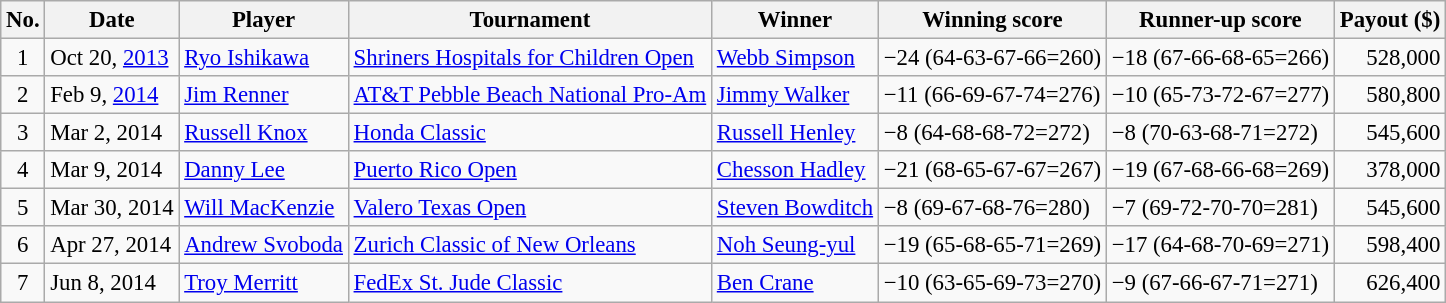<table class="wikitable" style="font-size:95%;">
<tr>
<th>No.</th>
<th>Date</th>
<th>Player</th>
<th>Tournament</th>
<th>Winner</th>
<th>Winning score</th>
<th>Runner-up score</th>
<th>Payout ($)</th>
</tr>
<tr>
<td align=center>1</td>
<td>Oct 20, <a href='#'>2013</a></td>
<td> <a href='#'>Ryo Ishikawa</a></td>
<td><a href='#'>Shriners Hospitals for Children Open</a></td>
<td> <a href='#'>Webb Simpson</a></td>
<td>−24 (64-63-67-66=260)</td>
<td>−18 (67-66-68-65=266)</td>
<td align=right>528,000</td>
</tr>
<tr>
<td align=center>2</td>
<td>Feb 9, <a href='#'>2014</a></td>
<td> <a href='#'>Jim Renner</a></td>
<td><a href='#'>AT&T Pebble Beach National Pro-Am</a></td>
<td> <a href='#'>Jimmy Walker</a></td>
<td>−11 (66-69-67-74=276)</td>
<td>−10 (65-73-72-67=277)</td>
<td align=right>580,800</td>
</tr>
<tr>
<td align=center>3</td>
<td>Mar 2, 2014</td>
<td> <a href='#'>Russell Knox</a></td>
<td><a href='#'>Honda Classic</a></td>
<td> <a href='#'>Russell Henley</a></td>
<td>−8 (64-68-68-72=272)</td>
<td>−8 (70-63-68-71=272)</td>
<td align=right>545,600</td>
</tr>
<tr>
<td align=center>4</td>
<td>Mar 9, 2014</td>
<td> <a href='#'>Danny Lee</a></td>
<td><a href='#'>Puerto Rico Open</a></td>
<td> <a href='#'>Chesson Hadley</a></td>
<td>−21 (68-65-67-67=267)</td>
<td>−19 (67-68-66-68=269)</td>
<td align=right>378,000</td>
</tr>
<tr>
<td align=center>5</td>
<td>Mar 30, 2014</td>
<td> <a href='#'>Will MacKenzie</a></td>
<td><a href='#'>Valero Texas Open</a></td>
<td> <a href='#'>Steven Bowditch</a></td>
<td>−8 (69-67-68-76=280)</td>
<td>−7 (69-72-70-70=281)</td>
<td align=right>545,600</td>
</tr>
<tr>
<td align=center>6</td>
<td>Apr 27, 2014</td>
<td> <a href='#'>Andrew Svoboda</a></td>
<td><a href='#'>Zurich Classic of New Orleans</a></td>
<td> <a href='#'>Noh Seung-yul</a></td>
<td>−19 (65-68-65-71=269)</td>
<td>−17 (64-68-70-69=271)</td>
<td align=right>598,400</td>
</tr>
<tr>
<td align=center>7</td>
<td>Jun 8, 2014</td>
<td> <a href='#'>Troy Merritt</a></td>
<td><a href='#'>FedEx St. Jude Classic</a></td>
<td> <a href='#'>Ben Crane</a></td>
<td>−10 (63-65-69-73=270)</td>
<td>−9 (67-66-67-71=271)</td>
<td align=right>626,400</td>
</tr>
</table>
